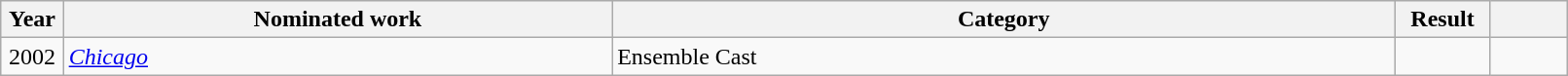<table class="wikitable plainrowheaders" style="width:85%;">
<tr>
<th scope="col" style="width:4%;">Year</th>
<th scope="col" style="width:35%;">Nominated work</th>
<th scope="col" style="width:50%;">Category</th>
<th scope="col" style="width:6%;">Result</th>
<th scope="col" style="width:6%;"></th>
</tr>
<tr>
<td align="center">2002</td>
<td><em><a href='#'>Chicago</a></em></td>
<td>Ensemble Cast</td>
<td></td>
<td></td>
</tr>
</table>
